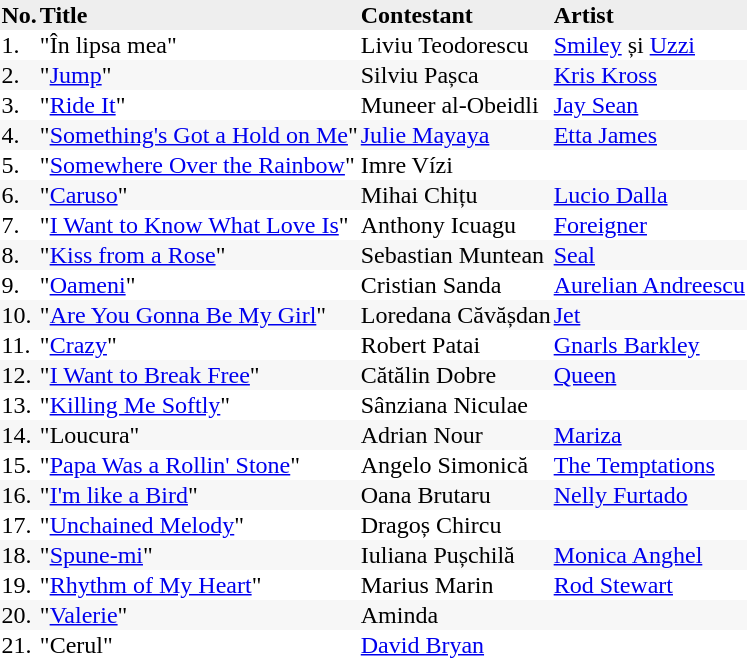<table class="tracklist" style="border-spacing:0; border-collapse:collapse;">
<tr style="background:#eee; text-align:left;">
<th>No.</th>
<th>Title</th>
<th>Contestant</th>
<th>Artist</th>
</tr>
<tr style="background:#fff;">
<td>1.</td>
<td>"În lipsa mea"</td>
<td>Liviu Teodorescu</td>
<td><a href='#'>Smiley</a> și <a href='#'>Uzzi</a></td>
</tr>
<tr style="background:#f7f7f7;">
<td>2.</td>
<td>"<a href='#'>Jump</a>"</td>
<td>Silviu Pașca</td>
<td><a href='#'>Kris Kross</a></td>
</tr>
<tr style="background:#fff;">
<td>3.</td>
<td>"<a href='#'>Ride It</a>"</td>
<td>Muneer al-Obeidli</td>
<td><a href='#'>Jay Sean</a></td>
</tr>
<tr style="background:#f7f7f7;">
<td>4.</td>
<td>"<a href='#'>Something's Got a Hold on Me</a>"</td>
<td><a href='#'>Julie Mayaya</a></td>
<td><a href='#'>Etta James</a></td>
</tr>
<tr style="background:#fff;">
<td>5.</td>
<td>"<a href='#'>Somewhere Over the Rainbow</a>"</td>
<td>Imre Vízi</td>
<td></td>
</tr>
<tr style="background:#f7f7f7;">
<td>6.</td>
<td>"<a href='#'>Caruso</a>"</td>
<td>Mihai Chițu</td>
<td><a href='#'>Lucio Dalla</a></td>
</tr>
<tr style="background:#fff;">
<td>7.</td>
<td>"<a href='#'>I Want to Know What Love Is</a>"</td>
<td>Anthony Icuagu</td>
<td><a href='#'>Foreigner</a></td>
</tr>
<tr style="background:#f7f7f7;">
<td>8.</td>
<td>"<a href='#'>Kiss from a Rose</a>"</td>
<td>Sebastian Muntean</td>
<td><a href='#'>Seal</a></td>
</tr>
<tr style="background:#fff;">
<td>9.</td>
<td>"<a href='#'>Oameni</a>"</td>
<td>Cristian Sanda</td>
<td><a href='#'>Aurelian Andreescu</a></td>
</tr>
<tr style="background:#f7f7f7;">
<td>10.</td>
<td>"<a href='#'>Are You Gonna Be My Girl</a>"</td>
<td>Loredana Căvășdan</td>
<td><a href='#'>Jet</a></td>
</tr>
<tr style="background:#fff;">
<td>11.</td>
<td>"<a href='#'>Crazy</a>"</td>
<td>Robert Patai</td>
<td><a href='#'>Gnarls Barkley</a></td>
</tr>
<tr style="background:#f7f7f7;">
<td>12.</td>
<td>"<a href='#'>I Want to Break Free</a>"</td>
<td>Cătălin Dobre</td>
<td><a href='#'>Queen</a></td>
</tr>
<tr style="background:#fff;">
<td>13.</td>
<td>"<a href='#'>Killing Me Softly</a>"</td>
<td>Sânziana Niculae</td>
<td></td>
</tr>
<tr style="background:#f7f7f7;">
<td>14.</td>
<td>"Loucura"</td>
<td>Adrian Nour</td>
<td><a href='#'>Mariza</a></td>
</tr>
<tr style="background:#fff;">
<td>15.</td>
<td>"<a href='#'>Papa Was a Rollin' Stone</a>"</td>
<td>Angelo Simonică</td>
<td><a href='#'>The Temptations</a></td>
</tr>
<tr style="background:#f7f7f7;">
<td>16.</td>
<td>"<a href='#'>I'm like a Bird</a>"</td>
<td>Oana Brutaru</td>
<td><a href='#'>Nelly Furtado</a></td>
</tr>
<tr style="background:#fff;">
<td>17.</td>
<td>"<a href='#'>Unchained Melody</a>"</td>
<td>Dragoș Chircu</td>
<td></td>
</tr>
<tr style="background:#f7f7f7;">
<td>18.</td>
<td>"<a href='#'>Spune-mi</a>"</td>
<td>Iuliana Pușchilă</td>
<td><a href='#'>Monica Anghel</a></td>
</tr>
<tr style="background:#fff;">
<td>19.</td>
<td>"<a href='#'>Rhythm of My Heart</a>"</td>
<td>Marius Marin</td>
<td><a href='#'>Rod Stewart</a></td>
</tr>
<tr style="background:#f7f7f7;">
<td>20.</td>
<td>"<a href='#'>Valerie</a>"</td>
<td>Aminda</td>
<td></td>
</tr>
<tr style="background:#fff;">
<td>21.</td>
<td>"Cerul"</td>
<td><a href='#'>David Bryan</a></td>
<td></td>
</tr>
</table>
